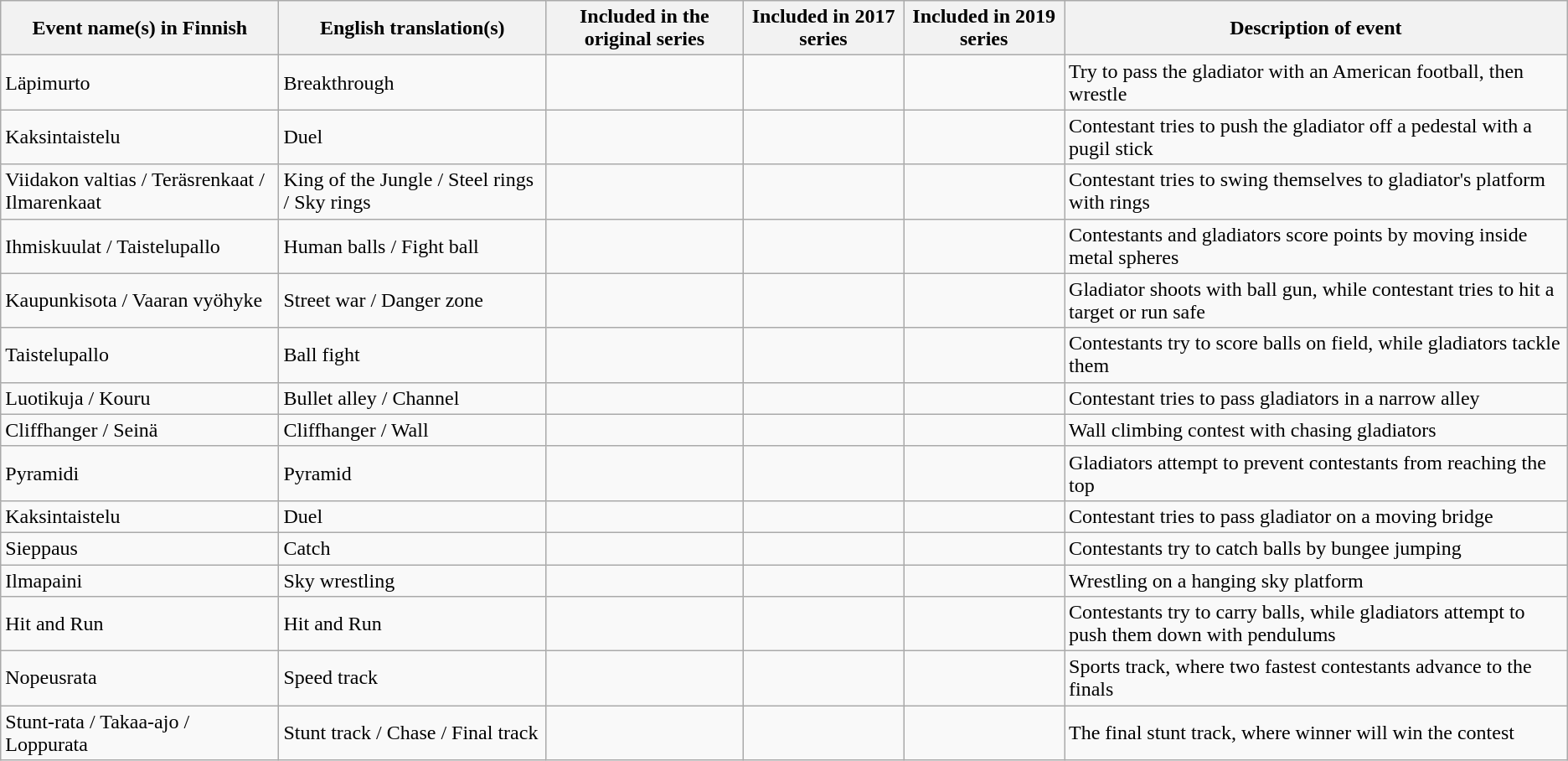<table class="wikitable sortable">
<tr>
<th>Event name(s) in Finnish</th>
<th>English translation(s)</th>
<th>Included in the original series</th>
<th>Included in 2017 series</th>
<th>Included in 2019 series</th>
<th>Description of event</th>
</tr>
<tr>
<td>Läpimurto</td>
<td>Breakthrough</td>
<td></td>
<td></td>
<td></td>
<td>Try to pass the gladiator with an American football, then wrestle</td>
</tr>
<tr>
<td>Kaksintaistelu</td>
<td>Duel</td>
<td></td>
<td></td>
<td></td>
<td>Contestant tries to push the gladiator off a pedestal with a pugil stick</td>
</tr>
<tr>
<td>Viidakon valtias / Teräsrenkaat / Ilmarenkaat</td>
<td>King of the Jungle / Steel rings / Sky rings</td>
<td></td>
<td></td>
<td></td>
<td>Contestant tries to swing themselves to gladiator's platform with rings</td>
</tr>
<tr>
<td>Ihmiskuulat / Taistelupallo</td>
<td>Human balls / Fight ball</td>
<td></td>
<td></td>
<td></td>
<td>Contestants and gladiators score points by moving inside metal spheres</td>
</tr>
<tr>
<td>Kaupunkisota / Vaaran vyöhyke</td>
<td>Street war / Danger zone</td>
<td></td>
<td></td>
<td></td>
<td>Gladiator shoots with ball gun, while contestant tries to hit a target or run safe</td>
</tr>
<tr>
<td>Taistelupallo</td>
<td>Ball fight</td>
<td></td>
<td></td>
<td></td>
<td>Contestants try to score balls on field, while gladiators tackle them</td>
</tr>
<tr>
<td>Luotikuja / Kouru</td>
<td>Bullet alley / Channel</td>
<td></td>
<td></td>
<td></td>
<td>Contestant tries to pass gladiators in a narrow alley</td>
</tr>
<tr>
<td>Cliffhanger / Seinä</td>
<td>Cliffhanger / Wall</td>
<td></td>
<td></td>
<td></td>
<td>Wall climbing contest with chasing gladiators</td>
</tr>
<tr>
<td>Pyramidi</td>
<td>Pyramid</td>
<td></td>
<td></td>
<td></td>
<td>Gladiators attempt to prevent contestants from reaching the top</td>
</tr>
<tr>
<td>Kaksintaistelu</td>
<td>Duel</td>
<td></td>
<td></td>
<td></td>
<td>Contestant tries to pass gladiator on a moving bridge</td>
</tr>
<tr>
<td>Sieppaus</td>
<td>Catch</td>
<td></td>
<td></td>
<td></td>
<td>Contestants try to catch balls by bungee jumping</td>
</tr>
<tr>
<td>Ilmapaini</td>
<td>Sky wrestling</td>
<td></td>
<td></td>
<td></td>
<td>Wrestling on a hanging sky platform</td>
</tr>
<tr>
<td>Hit and Run</td>
<td>Hit and Run</td>
<td></td>
<td></td>
<td></td>
<td>Contestants try to carry balls, while gladiators attempt to push them down with pendulums</td>
</tr>
<tr>
<td>Nopeusrata</td>
<td>Speed track</td>
<td></td>
<td></td>
<td></td>
<td>Sports track, where two fastest contestants advance to the finals</td>
</tr>
<tr>
<td>Stunt-rata / Takaa-ajo / Loppurata</td>
<td>Stunt track / Chase / Final track</td>
<td></td>
<td></td>
<td></td>
<td>The final stunt track, where winner will win the contest</td>
</tr>
</table>
